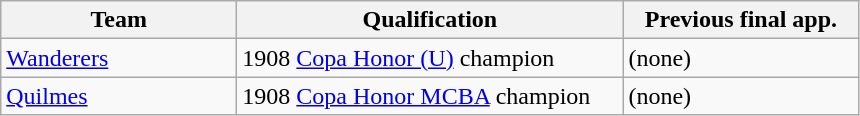<table class="wikitable">
<tr>
<th width=150px>Team</th>
<th width=250px>Qualification</th>
<th width=150px>Previous final app.</th>
</tr>
<tr>
<td> <a href='#'>Wanderers</a></td>
<td>1908 <a href='#'>Copa Honor (U)</a> champion</td>
<td>(none)</td>
</tr>
<tr>
<td> <a href='#'>Quilmes</a></td>
<td>1908 <a href='#'>Copa Honor MCBA</a> champion</td>
<td>(none)</td>
</tr>
</table>
